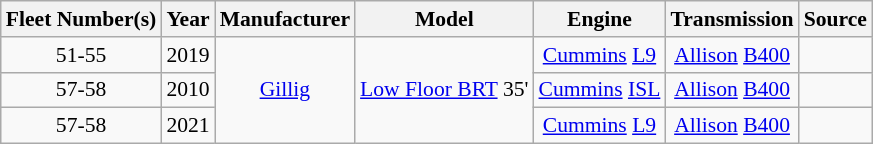<table class="wikitable sortable" style="font-size:90%;border:1px;">
<tr>
<th>Fleet Number(s)</th>
<th>Year</th>
<th>Manufacturer</th>
<th>Model</th>
<th>Engine</th>
<th>Transmission</th>
<th>Source</th>
</tr>
<tr align="center">
<td>51-55</td>
<td>2019</td>
<td rowspan="3"><a href='#'>Gillig</a></td>
<td rowspan="3"><a href='#'>Low Floor BRT</a> 35'</td>
<td><a href='#'>Cummins</a> <a href='#'>L9</a></td>
<td><a href='#'>Allison</a> <a href='#'>B400</a></td>
<td></td>
</tr>
<tr align="center">
<td>57-58</td>
<td>2010</td>
<td><a href='#'>Cummins</a> <a href='#'>ISL</a></td>
<td><a href='#'>Allison</a> <a href='#'>B400</a></td>
<td></td>
</tr>
<tr align="center">
<td>57-58</td>
<td>2021</td>
<td><a href='#'>Cummins</a> <a href='#'>L9</a></td>
<td><a href='#'>Allison</a> <a href='#'>B400</a></td>
<td></td>
</tr>
<tr align="center">
</tr>
</table>
